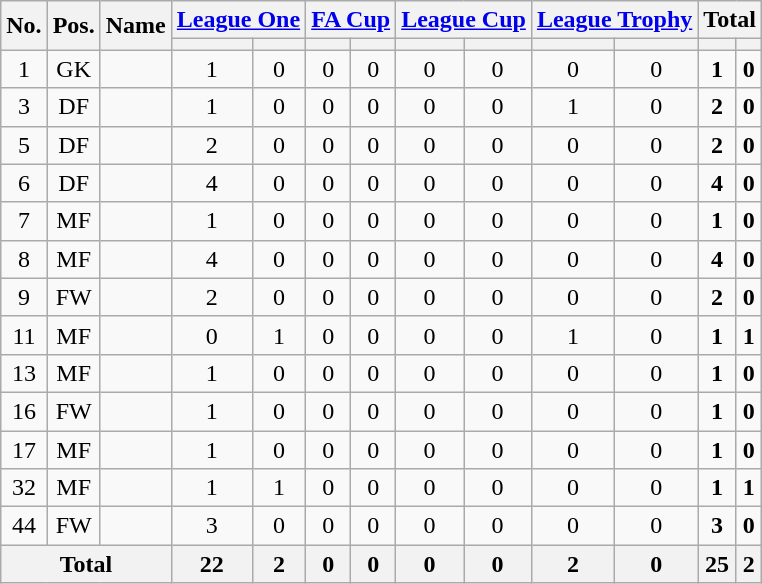<table class="wikitable sortable" style="text-align: center;">
<tr>
<th rowspan="2">No.</th>
<th rowspan="2">Pos.</th>
<th rowspan="2">Name</th>
<th colspan="2"><a href='#'>League One</a></th>
<th colspan="2"><a href='#'>FA Cup</a></th>
<th colspan="2"><a href='#'>League Cup</a></th>
<th colspan="2"><a href='#'>League Trophy</a></th>
<th colspan="2">Total</th>
</tr>
<tr>
<th></th>
<th></th>
<th></th>
<th></th>
<th></th>
<th></th>
<th></th>
<th></th>
<th></th>
<th></th>
</tr>
<tr>
<td>1</td>
<td>GK</td>
<td></td>
<td>1</td>
<td>0</td>
<td>0</td>
<td>0</td>
<td>0</td>
<td>0</td>
<td>0</td>
<td>0</td>
<td><strong>1</strong></td>
<td><strong>0</strong></td>
</tr>
<tr>
<td>3</td>
<td>DF</td>
<td></td>
<td>1</td>
<td>0</td>
<td>0</td>
<td>0</td>
<td>0</td>
<td>0</td>
<td>1</td>
<td>0</td>
<td><strong>2</strong></td>
<td><strong>0</strong></td>
</tr>
<tr>
<td>5</td>
<td>DF</td>
<td></td>
<td>2</td>
<td>0</td>
<td>0</td>
<td>0</td>
<td>0</td>
<td>0</td>
<td>0</td>
<td>0</td>
<td><strong>2</strong></td>
<td><strong>0</strong></td>
</tr>
<tr>
<td>6</td>
<td>DF</td>
<td></td>
<td>4</td>
<td>0</td>
<td>0</td>
<td>0</td>
<td>0</td>
<td>0</td>
<td>0</td>
<td>0</td>
<td><strong>4</strong></td>
<td><strong>0</strong></td>
</tr>
<tr>
<td>7</td>
<td>MF</td>
<td></td>
<td>1</td>
<td>0</td>
<td>0</td>
<td>0</td>
<td>0</td>
<td>0</td>
<td>0</td>
<td>0</td>
<td><strong>1</strong></td>
<td><strong>0</strong></td>
</tr>
<tr>
<td>8</td>
<td>MF</td>
<td></td>
<td>4</td>
<td>0</td>
<td>0</td>
<td>0</td>
<td>0</td>
<td>0</td>
<td>0</td>
<td>0</td>
<td><strong>4</strong></td>
<td><strong>0</strong></td>
</tr>
<tr>
<td>9</td>
<td>FW</td>
<td></td>
<td>2</td>
<td>0</td>
<td>0</td>
<td>0</td>
<td>0</td>
<td>0</td>
<td>0</td>
<td>0</td>
<td><strong>2</strong></td>
<td><strong>0</strong></td>
</tr>
<tr>
<td>11</td>
<td>MF</td>
<td></td>
<td>0</td>
<td>1</td>
<td>0</td>
<td>0</td>
<td>0</td>
<td>0</td>
<td>1</td>
<td>0</td>
<td><strong>1</strong></td>
<td><strong>1</strong></td>
</tr>
<tr>
<td>13</td>
<td>MF</td>
<td></td>
<td>1</td>
<td>0</td>
<td>0</td>
<td>0</td>
<td>0</td>
<td>0</td>
<td>0</td>
<td>0</td>
<td><strong>1</strong></td>
<td><strong>0</strong></td>
</tr>
<tr>
<td>16</td>
<td>FW</td>
<td></td>
<td>1</td>
<td>0</td>
<td>0</td>
<td>0</td>
<td>0</td>
<td>0</td>
<td>0</td>
<td>0</td>
<td><strong>1</strong></td>
<td><strong>0</strong></td>
</tr>
<tr>
<td>17</td>
<td>MF</td>
<td></td>
<td>1</td>
<td>0</td>
<td>0</td>
<td>0</td>
<td>0</td>
<td>0</td>
<td>0</td>
<td>0</td>
<td><strong>1</strong></td>
<td><strong>0</strong></td>
</tr>
<tr>
<td>32</td>
<td>MF</td>
<td></td>
<td>1</td>
<td>1</td>
<td>0</td>
<td>0</td>
<td>0</td>
<td>0</td>
<td>0</td>
<td>0</td>
<td><strong>1</strong></td>
<td><strong>1</strong></td>
</tr>
<tr>
<td>44</td>
<td>FW</td>
<td></td>
<td>3</td>
<td>0</td>
<td>0</td>
<td>0</td>
<td>0</td>
<td>0</td>
<td>0</td>
<td>0</td>
<td><strong>3</strong></td>
<td><strong>0</strong></td>
</tr>
<tr>
<th colspan=3>Total</th>
<th>22</th>
<th>2</th>
<th>0</th>
<th>0</th>
<th>0</th>
<th>0</th>
<th>2</th>
<th>0</th>
<th>25</th>
<th>2</th>
</tr>
</table>
